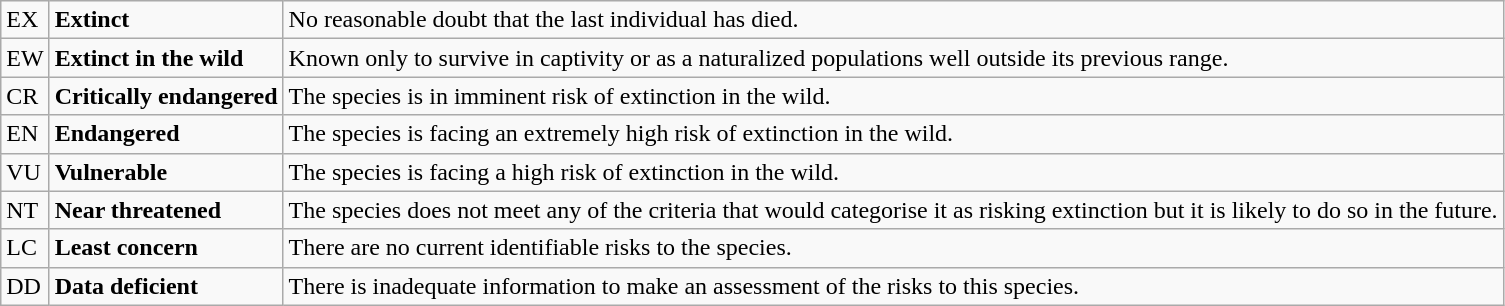<table class="wikitable" style="text-align:left">
<tr>
<td>EX</td>
<td><strong>Extinct</strong></td>
<td>No reasonable doubt that the last individual has died.</td>
</tr>
<tr>
<td>EW</td>
<td><strong>Extinct in the wild</strong></td>
<td>Known only to survive in captivity or as a naturalized populations well outside its previous range.</td>
</tr>
<tr>
<td>CR</td>
<td><strong>Critically endangered</strong></td>
<td>The species is in imminent risk of extinction in the wild.</td>
</tr>
<tr>
<td>EN</td>
<td><strong>Endangered</strong></td>
<td>The species is facing an extremely high risk of extinction in the wild.</td>
</tr>
<tr>
<td>VU</td>
<td><strong>Vulnerable</strong></td>
<td>The species is facing a high risk of extinction in the wild.</td>
</tr>
<tr>
<td>NT</td>
<td><strong>Near threatened</strong></td>
<td>The species does not meet any of the criteria that would categorise it as risking extinction but it is likely to do so in the future.</td>
</tr>
<tr>
<td>LC</td>
<td><strong>Least concern</strong></td>
<td>There are no current identifiable risks to the species.</td>
</tr>
<tr>
<td>DD</td>
<td><strong>Data deficient</strong></td>
<td>There is inadequate information to make an assessment of the risks to this species.</td>
</tr>
</table>
